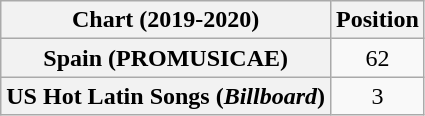<table class="wikitable plainrowheaders" style="text-align:center">
<tr>
<th scope="col">Chart (2019-2020)</th>
<th scope="col">Position</th>
</tr>
<tr>
<th scope="row">Spain (PROMUSICAE)</th>
<td>62</td>
</tr>
<tr>
<th scope="row">US Hot Latin Songs (<em>Billboard</em>)</th>
<td>3</td>
</tr>
</table>
